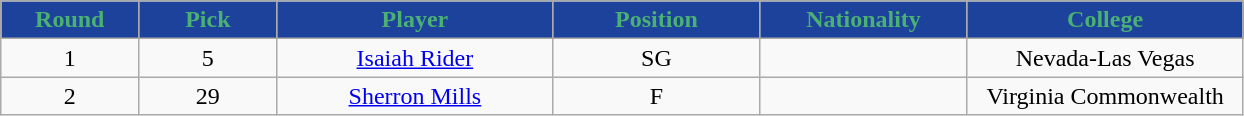<table class="wikitable sortable sortable">
<tr>
<th style="background:#1C429C; color:#4AB073" width="10%">Round</th>
<th style="background:#1C429C; color:#4AB073" width="10%">Pick</th>
<th style="background:#1C429C; color:#4AB073" width="20%">Player</th>
<th style="background:#1C429C; color:#4AB073" width="15%">Position</th>
<th style="background:#1C429C; color:#4AB073" width="15%">Nationality</th>
<th style="background:#1C429C; color:#4AB073" width="20%">College</th>
</tr>
<tr style="text-align: center">
<td>1</td>
<td>5</td>
<td><a href='#'>Isaiah Rider</a></td>
<td>SG</td>
<td></td>
<td>Nevada-Las Vegas</td>
</tr>
<tr style="text-align: center">
<td>2</td>
<td>29</td>
<td><a href='#'>Sherron Mills</a></td>
<td>F</td>
<td></td>
<td>Virginia Commonwealth</td>
</tr>
</table>
